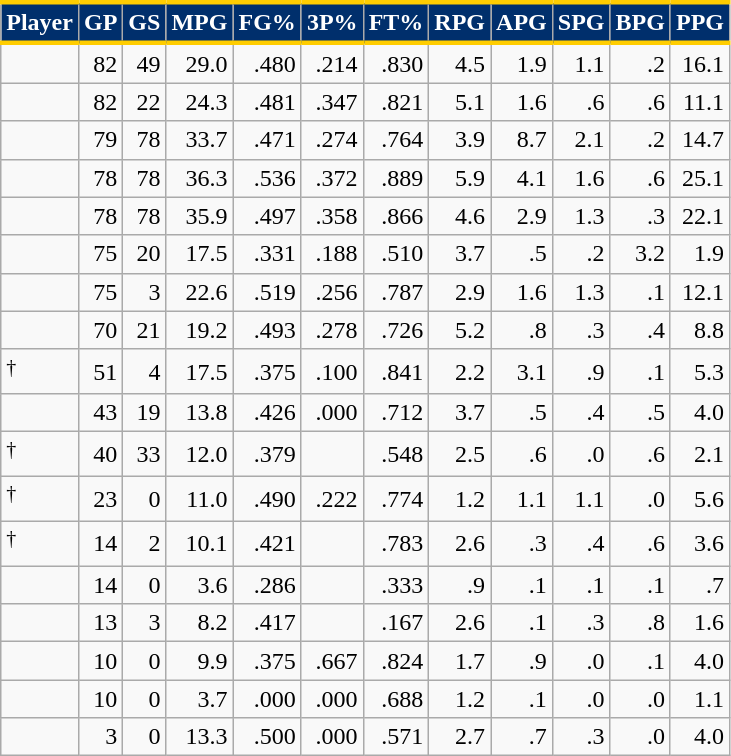<table class="wikitable sortable" style="text-align:right;">
<tr>
<th style="background:#002F6C; color:#FFFFFF; border-top:#FFCD00 3px solid; border-bottom:#FFCD00 3px solid;">Player</th>
<th style="background:#002F6C; color:#FFFFFF; border-top:#FFCD00 3px solid; border-bottom:#FFCD00 3px solid;">GP</th>
<th style="background:#002F6C; color:#FFFFFF; border-top:#FFCD00 3px solid; border-bottom:#FFCD00 3px solid;">GS</th>
<th style="background:#002F6C; color:#FFFFFF; border-top:#FFCD00 3px solid; border-bottom:#FFCD00 3px solid;">MPG</th>
<th style="background:#002F6C; color:#FFFFFF; border-top:#FFCD00 3px solid; border-bottom:#FFCD00 3px solid;">FG%</th>
<th style="background:#002F6C; color:#FFFFFF; border-top:#FFCD00 3px solid; border-bottom:#FFCD00 3px solid;">3P%</th>
<th style="background:#002F6C; color:#FFFFFF; border-top:#FFCD00 3px solid; border-bottom:#FFCD00 3px solid;">FT%</th>
<th style="background:#002F6C; color:#FFFFFF; border-top:#FFCD00 3px solid; border-bottom:#FFCD00 3px solid;">RPG</th>
<th style="background:#002F6C; color:#FFFFFF; border-top:#FFCD00 3px solid; border-bottom:#FFCD00 3px solid;">APG</th>
<th style="background:#002F6C; color:#FFFFFF; border-top:#FFCD00 3px solid; border-bottom:#FFCD00 3px solid;">SPG</th>
<th style="background:#002F6C; color:#FFFFFF; border-top:#FFCD00 3px solid; border-bottom:#FFCD00 3px solid;">BPG</th>
<th style="background:#002F6C; color:#FFFFFF; border-top:#FFCD00 3px solid; border-bottom:#FFCD00 3px solid;">PPG</th>
</tr>
<tr>
<td style="text-align:left;"></td>
<td>82</td>
<td>49</td>
<td>29.0</td>
<td>.480</td>
<td>.214</td>
<td>.830</td>
<td>4.5</td>
<td>1.9</td>
<td>1.1</td>
<td>.2</td>
<td>16.1</td>
</tr>
<tr>
<td style="text-align:left;"></td>
<td>82</td>
<td>22</td>
<td>24.3</td>
<td>.481</td>
<td>.347</td>
<td>.821</td>
<td>5.1</td>
<td>1.6</td>
<td>.6</td>
<td>.6</td>
<td>11.1</td>
</tr>
<tr>
<td style="text-align:left;"></td>
<td>79</td>
<td>78</td>
<td>33.7</td>
<td>.471</td>
<td>.274</td>
<td>.764</td>
<td>3.9</td>
<td>8.7</td>
<td>2.1</td>
<td>.2</td>
<td>14.7</td>
</tr>
<tr>
<td style="text-align:left;"></td>
<td>78</td>
<td>78</td>
<td>36.3</td>
<td>.536</td>
<td>.372</td>
<td>.889</td>
<td>5.9</td>
<td>4.1</td>
<td>1.6</td>
<td>.6</td>
<td>25.1</td>
</tr>
<tr>
<td style="text-align:left;"></td>
<td>78</td>
<td>78</td>
<td>35.9</td>
<td>.497</td>
<td>.358</td>
<td>.866</td>
<td>4.6</td>
<td>2.9</td>
<td>1.3</td>
<td>.3</td>
<td>22.1</td>
</tr>
<tr>
<td style="text-align:left;"></td>
<td>75</td>
<td>20</td>
<td>17.5</td>
<td>.331</td>
<td>.188</td>
<td>.510</td>
<td>3.7</td>
<td>.5</td>
<td>.2</td>
<td>3.2</td>
<td>1.9</td>
</tr>
<tr>
<td style="text-align:left;"></td>
<td>75</td>
<td>3</td>
<td>22.6</td>
<td>.519</td>
<td>.256</td>
<td>.787</td>
<td>2.9</td>
<td>1.6</td>
<td>1.3</td>
<td>.1</td>
<td>12.1</td>
</tr>
<tr>
<td style="text-align:left;"></td>
<td>70</td>
<td>21</td>
<td>19.2</td>
<td>.493</td>
<td>.278</td>
<td>.726</td>
<td>5.2</td>
<td>.8</td>
<td>.3</td>
<td>.4</td>
<td>8.8</td>
</tr>
<tr>
<td style="text-align:left;"><sup>†</sup></td>
<td>51</td>
<td>4</td>
<td>17.5</td>
<td>.375</td>
<td>.100</td>
<td>.841</td>
<td>2.2</td>
<td>3.1</td>
<td>.9</td>
<td>.1</td>
<td>5.3</td>
</tr>
<tr>
<td style="text-align:left;"></td>
<td>43</td>
<td>19</td>
<td>13.8</td>
<td>.426</td>
<td>.000</td>
<td>.712</td>
<td>3.7</td>
<td>.5</td>
<td>.4</td>
<td>.5</td>
<td>4.0</td>
</tr>
<tr>
<td style="text-align:left;"><sup>†</sup></td>
<td>40</td>
<td>33</td>
<td>12.0</td>
<td>.379</td>
<td></td>
<td>.548</td>
<td>2.5</td>
<td>.6</td>
<td>.0</td>
<td>.6</td>
<td>2.1</td>
</tr>
<tr>
<td style="text-align:left;"><sup>†</sup></td>
<td>23</td>
<td>0</td>
<td>11.0</td>
<td>.490</td>
<td>.222</td>
<td>.774</td>
<td>1.2</td>
<td>1.1</td>
<td>1.1</td>
<td>.0</td>
<td>5.6</td>
</tr>
<tr>
<td style="text-align:left;"><sup>†</sup></td>
<td>14</td>
<td>2</td>
<td>10.1</td>
<td>.421</td>
<td></td>
<td>.783</td>
<td>2.6</td>
<td>.3</td>
<td>.4</td>
<td>.6</td>
<td>3.6</td>
</tr>
<tr>
<td style="text-align:left;"></td>
<td>14</td>
<td>0</td>
<td>3.6</td>
<td>.286</td>
<td></td>
<td>.333</td>
<td>.9</td>
<td>.1</td>
<td>.1</td>
<td>.1</td>
<td>.7</td>
</tr>
<tr>
<td style="text-align:left;"></td>
<td>13</td>
<td>3</td>
<td>8.2</td>
<td>.417</td>
<td></td>
<td>.167</td>
<td>2.6</td>
<td>.1</td>
<td>.3</td>
<td>.8</td>
<td>1.6</td>
</tr>
<tr>
<td style="text-align:left;"></td>
<td>10</td>
<td>0</td>
<td>9.9</td>
<td>.375</td>
<td>.667</td>
<td>.824</td>
<td>1.7</td>
<td>.9</td>
<td>.0</td>
<td>.1</td>
<td>4.0</td>
</tr>
<tr>
<td style="text-align:left;"></td>
<td>10</td>
<td>0</td>
<td>3.7</td>
<td>.000</td>
<td>.000</td>
<td>.688</td>
<td>1.2</td>
<td>.1</td>
<td>.0</td>
<td>.0</td>
<td>1.1</td>
</tr>
<tr>
<td style="text-align:left;"></td>
<td>3</td>
<td>0</td>
<td>13.3</td>
<td>.500</td>
<td>.000</td>
<td>.571</td>
<td>2.7</td>
<td>.7</td>
<td>.3</td>
<td>.0</td>
<td>4.0</td>
</tr>
</table>
